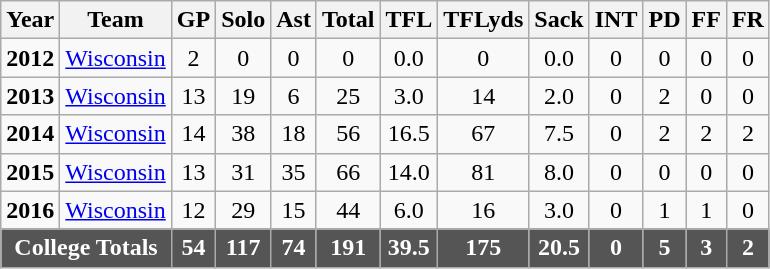<table class="wikitable" style="text-align:center;">
<tr>
<th>Year</th>
<th>Team</th>
<th>GP</th>
<th>Solo</th>
<th>Ast</th>
<th>Total</th>
<th>TFL</th>
<th>TFLyds</th>
<th>Sack</th>
<th>INT</th>
<th>PD</th>
<th>FF</th>
<th>FR</th>
</tr>
<tr>
<td><strong>2012</strong></td>
<td><a href='#'>Wisconsin</a></td>
<td>2</td>
<td>0</td>
<td>0</td>
<td>0</td>
<td>0.0</td>
<td>0</td>
<td>0.0</td>
<td>0</td>
<td>0</td>
<td>0</td>
<td>0</td>
</tr>
<tr>
<td><strong>2013</strong></td>
<td><a href='#'>Wisconsin</a></td>
<td>13</td>
<td>19</td>
<td>6</td>
<td>25</td>
<td>3.0</td>
<td>14</td>
<td>2.0</td>
<td>0</td>
<td>2</td>
<td>0</td>
<td>0</td>
</tr>
<tr>
<td><strong>2014</strong></td>
<td><a href='#'>Wisconsin</a></td>
<td>14</td>
<td>38</td>
<td>18</td>
<td>56</td>
<td>16.5</td>
<td>67</td>
<td>7.5</td>
<td>0</td>
<td>2</td>
<td>2</td>
<td>2</td>
</tr>
<tr>
<td><strong>2015</strong></td>
<td><a href='#'>Wisconsin</a></td>
<td>13</td>
<td>31</td>
<td>35</td>
<td>66</td>
<td>14.0</td>
<td>81</td>
<td>8.0</td>
<td>0</td>
<td>0</td>
<td>0</td>
<td>0</td>
</tr>
<tr>
<td><strong>2016</strong></td>
<td><a href='#'>Wisconsin</a></td>
<td>12</td>
<td>29</td>
<td>15</td>
<td>44</td>
<td>6.0</td>
<td>16</td>
<td>3.0</td>
<td>0</td>
<td>1</td>
<td>1</td>
<td>0</td>
</tr>
<tr style="background:#555; font-weight:bold; color:white;">
<td colspan=2>College Totals</td>
<td>54</td>
<td>117</td>
<td>74</td>
<td>191</td>
<td>39.5</td>
<td>175</td>
<td>20.5</td>
<td>0</td>
<td>5</td>
<td>3</td>
<td>2</td>
</tr>
</table>
